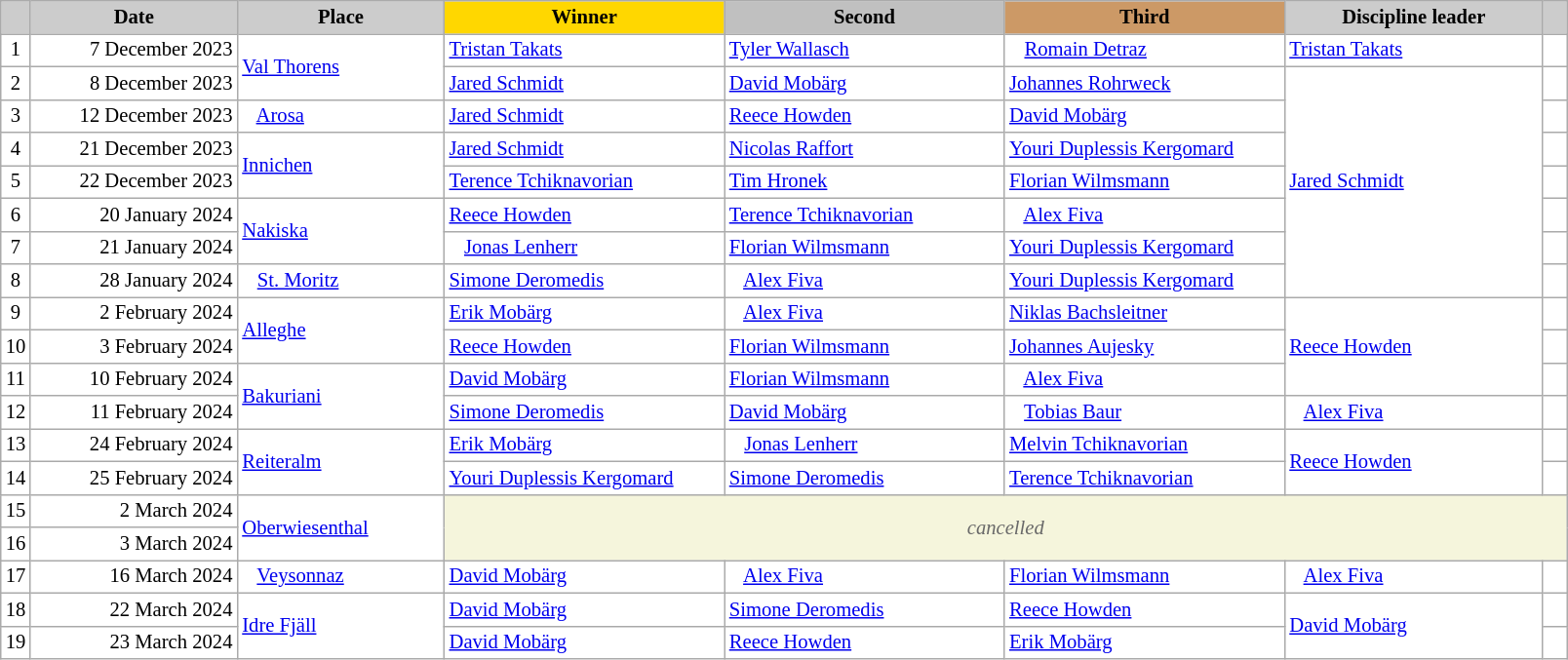<table class="wikitable plainrowheaders" style="background:#fff; font-size:86%; line-height:16px; border:grey solid 1px; border-collapse:collapse;">
<tr>
<th scope="col" style="background:#ccc; width=10 px;"></th>
<th scope="col" style="background:#ccc; width:135px;">Date</th>
<th scope="col" style="background:#ccc; width:135px;">Place</th>
<th scope="col" style="background:gold; width:185px;">Winner</th>
<th scope="col" style="background:silver; width:185px;">Second</th>
<th scope="col" style="background:#c96; width:185px;">Third</th>
<th scope="col" style="background:#ccc; width:170px;">Discipline leader</th>
<th scope="col" style="background:#ccc; width:10px;"></th>
</tr>
<tr>
<td align="center">1</td>
<td align="right">7 December 2023</td>
<td rowspan=2> <a href='#'>Val Thorens</a></td>
<td> <a href='#'>Tristan Takats</a></td>
<td> <a href='#'>Tyler Wallasch</a></td>
<td>   <a href='#'>Romain Detraz</a></td>
<td> <a href='#'>Tristan Takats</a></td>
<td></td>
</tr>
<tr>
<td align="center">2</td>
<td align="right">8 December 2023</td>
<td> <a href='#'>Jared Schmidt</a></td>
<td> <a href='#'>David Mobärg</a></td>
<td> <a href='#'>Johannes Rohrweck</a></td>
<td rowspan=7> <a href='#'>Jared Schmidt</a></td>
<td></td>
</tr>
<tr>
<td align="center">3</td>
<td align="right">12 December 2023</td>
<td>   <a href='#'>Arosa</a></td>
<td> <a href='#'>Jared Schmidt</a></td>
<td> <a href='#'>Reece Howden</a></td>
<td> <a href='#'>David Mobärg</a></td>
<td></td>
</tr>
<tr>
<td align="center">4</td>
<td align="right">21 December 2023</td>
<td rowspan=2> <a href='#'>Innichen</a></td>
<td> <a href='#'>Jared Schmidt</a></td>
<td> <a href='#'>Nicolas Raffort</a></td>
<td> <a href='#'>Youri Duplessis Kergomard</a></td>
<td></td>
</tr>
<tr>
<td align="center">5</td>
<td align="right">22 December 2023</td>
<td> <a href='#'>Terence Tchiknavorian</a></td>
<td> <a href='#'>Tim Hronek</a></td>
<td> <a href='#'>Florian Wilmsmann</a></td>
<td></td>
</tr>
<tr>
<td align="center">6</td>
<td align="right">20 January 2024</td>
<td rowspan=2> <a href='#'>Nakiska</a></td>
<td> <a href='#'>Reece Howden</a></td>
<td> <a href='#'>Terence Tchiknavorian</a></td>
<td>   <a href='#'>Alex Fiva</a></td>
<td></td>
</tr>
<tr>
<td align="center">7</td>
<td align="right">21 January 2024</td>
<td>   <a href='#'>Jonas Lenherr</a></td>
<td> <a href='#'>Florian Wilmsmann</a></td>
<td> <a href='#'>Youri Duplessis Kergomard</a></td>
<td></td>
</tr>
<tr>
<td align="center">8</td>
<td align="right">28 January 2024</td>
<td>   <a href='#'>St. Moritz</a></td>
<td> <a href='#'>Simone Deromedis</a></td>
<td>   <a href='#'>Alex Fiva</a></td>
<td> <a href='#'>Youri Duplessis Kergomard</a></td>
<td></td>
</tr>
<tr>
<td align="center">9</td>
<td align="right">2 February 2024</td>
<td rowspan=2> <a href='#'>Alleghe</a></td>
<td> <a href='#'>Erik Mobärg</a></td>
<td>   <a href='#'>Alex Fiva</a></td>
<td> <a href='#'>Niklas Bachsleitner</a></td>
<td rowspan=3> <a href='#'>Reece Howden</a></td>
<td></td>
</tr>
<tr>
<td align="center">10</td>
<td align="right">3 February 2024</td>
<td> <a href='#'>Reece Howden</a></td>
<td> <a href='#'>Florian Wilmsmann</a></td>
<td> <a href='#'>Johannes Aujesky</a></td>
<td></td>
</tr>
<tr>
<td align="center">11</td>
<td align="right">10 February 2024</td>
<td rowspan=2> <a href='#'>Bakuriani</a></td>
<td> <a href='#'>David Mobärg</a></td>
<td> <a href='#'>Florian Wilmsmann</a></td>
<td>   <a href='#'>Alex Fiva</a></td>
<td></td>
</tr>
<tr>
<td align="center">12</td>
<td align="right">11 February 2024</td>
<td> <a href='#'>Simone Deromedis</a></td>
<td> <a href='#'>David Mobärg</a></td>
<td>   <a href='#'>Tobias Baur</a></td>
<td>   <a href='#'>Alex Fiva</a></td>
<td></td>
</tr>
<tr>
<td align="center">13</td>
<td align="right">24 February 2024</td>
<td rowspan=2> <a href='#'>Reiteralm</a></td>
<td> <a href='#'>Erik Mobärg</a></td>
<td>   <a href='#'>Jonas Lenherr</a></td>
<td> <a href='#'>Melvin Tchiknavorian</a></td>
<td rowspan=2> <a href='#'>Reece Howden</a></td>
<td></td>
</tr>
<tr>
<td align="center">14</td>
<td align="right">25 February 2024</td>
<td> <a href='#'>Youri Duplessis Kergomard</a></td>
<td> <a href='#'>Simone Deromedis</a></td>
<td> <a href='#'>Terence Tchiknavorian</a></td>
<td></td>
</tr>
<tr>
<td align="center">15</td>
<td align="right">2 March 2024</td>
<td rowspan=2> <a href='#'>Oberwiesenthal</a></td>
<td rowspan=2 colspan=5 align=center bgcolor="F5F5DC" style=color:#696969><em>cancelled</em></td>
</tr>
<tr>
<td align="center">16</td>
<td align="right">3 March 2024</td>
</tr>
<tr>
<td align="center">17</td>
<td align="right">16 March 2024</td>
<td>   <a href='#'>Veysonnaz</a></td>
<td> <a href='#'>David Mobärg</a></td>
<td>   <a href='#'>Alex Fiva</a></td>
<td> <a href='#'>Florian Wilmsmann</a></td>
<td>   <a href='#'>Alex Fiva</a></td>
<td></td>
</tr>
<tr>
<td align="center">18</td>
<td align="right">22 March 2024</td>
<td rowspan=2> <a href='#'>Idre Fjäll</a></td>
<td> <a href='#'>David Mobärg</a></td>
<td> <a href='#'>Simone Deromedis</a></td>
<td> <a href='#'>Reece Howden</a></td>
<td rowspan=2> <a href='#'>David Mobärg</a></td>
<td></td>
</tr>
<tr>
<td align="center">19</td>
<td align="right">23 March 2024</td>
<td> <a href='#'>David Mobärg</a></td>
<td> <a href='#'>Reece Howden</a></td>
<td> <a href='#'>Erik Mobärg</a></td>
<td></td>
</tr>
</table>
